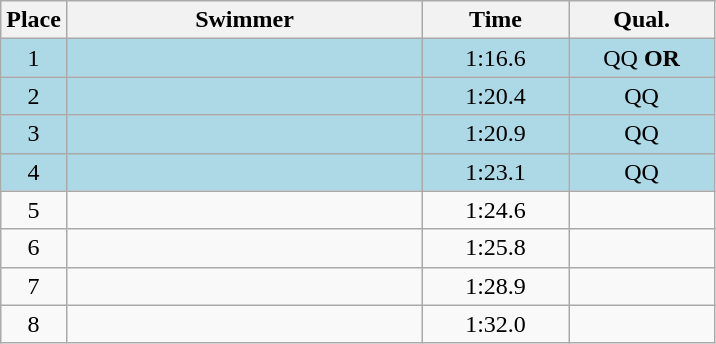<table class=wikitable style="text-align:center">
<tr>
<th>Place</th>
<th width=230>Swimmer</th>
<th width=90>Time</th>
<th width=90>Qual.</th>
</tr>
<tr bgcolor=lightblue>
<td>1</td>
<td align=left></td>
<td>1:16.6</td>
<td>QQ <strong>OR</strong></td>
</tr>
<tr bgcolor=lightblue>
<td>2</td>
<td align=left></td>
<td>1:20.4</td>
<td>QQ</td>
</tr>
<tr bgcolor=lightblue>
<td>3</td>
<td align=left></td>
<td>1:20.9</td>
<td>QQ</td>
</tr>
<tr bgcolor=lightblue>
<td>4</td>
<td align=left></td>
<td>1:23.1</td>
<td>QQ</td>
</tr>
<tr>
<td>5</td>
<td align=left></td>
<td>1:24.6</td>
<td></td>
</tr>
<tr>
<td>6</td>
<td align=left></td>
<td>1:25.8</td>
<td></td>
</tr>
<tr>
<td>7</td>
<td align=left></td>
<td>1:28.9</td>
<td></td>
</tr>
<tr>
<td>8</td>
<td align=left></td>
<td>1:32.0</td>
<td></td>
</tr>
</table>
